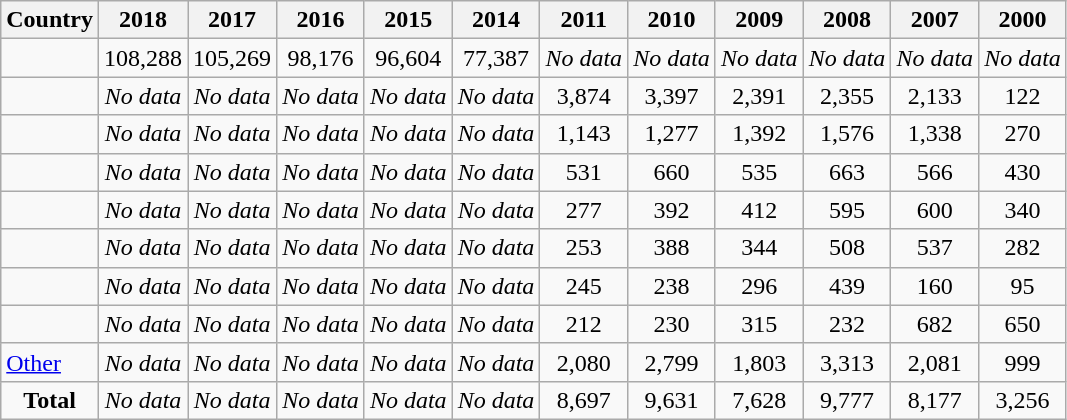<table class="wikitable sortable" style="text-align:center;">
<tr>
<th>Country</th>
<th>2018</th>
<th>2017</th>
<th>2016</th>
<th>2015</th>
<th>2014</th>
<th>2011</th>
<th>2010</th>
<th>2009</th>
<th>2008</th>
<th>2007</th>
<th>2000</th>
</tr>
<tr>
<td></td>
<td> 108,288</td>
<td> 105,269</td>
<td> 98,176</td>
<td> 96,604</td>
<td>77,387</td>
<td><em>No data</em></td>
<td><em>No data</em></td>
<td><em>No data</em></td>
<td><em>No data</em></td>
<td><em>No data</em></td>
<td><em>No data</em></td>
</tr>
<tr>
<td style="text-align:left;"></td>
<td><em>No data</em></td>
<td><em>No data</em></td>
<td><em>No data</em></td>
<td><em>No data</em></td>
<td><em>No data</em></td>
<td> 3,874</td>
<td> 3,397</td>
<td> 2,391</td>
<td> 2,355</td>
<td>2,133</td>
<td>122</td>
</tr>
<tr>
<td style="text-align:left;"></td>
<td><em>No data</em></td>
<td><em>No data</em></td>
<td><em>No data</em></td>
<td><em>No data</em></td>
<td><em>No data</em></td>
<td> 1,143</td>
<td> 1,277</td>
<td> 1,392</td>
<td> 1,576</td>
<td>1,338</td>
<td>270</td>
</tr>
<tr>
<td style="text-align:left;"></td>
<td><em>No data</em></td>
<td><em>No data</em></td>
<td><em>No data</em></td>
<td><em>No data</em></td>
<td><em>No data</em></td>
<td> 531</td>
<td> 660</td>
<td> 535</td>
<td> 663</td>
<td>566</td>
<td>430</td>
</tr>
<tr>
<td style="text-align:left;"></td>
<td><em>No data</em></td>
<td><em>No data</em></td>
<td><em>No data</em></td>
<td><em>No data</em></td>
<td><em>No data</em></td>
<td> 277</td>
<td> 392</td>
<td> 412</td>
<td> 595</td>
<td>600</td>
<td>340</td>
</tr>
<tr>
<td style="text-align:left;"></td>
<td><em>No data</em></td>
<td><em>No data</em></td>
<td><em>No data</em></td>
<td><em>No data</em></td>
<td><em>No data</em></td>
<td> 253</td>
<td> 388</td>
<td> 344</td>
<td> 508</td>
<td>537</td>
<td>282</td>
</tr>
<tr>
<td style="text-align:left;"></td>
<td><em>No data</em></td>
<td><em>No data</em></td>
<td><em>No data</em></td>
<td><em>No data</em></td>
<td><em>No data</em></td>
<td> 245</td>
<td> 238</td>
<td> 296</td>
<td> 439</td>
<td>160</td>
<td>95</td>
</tr>
<tr>
<td style="text-align:left;"></td>
<td><em>No data</em></td>
<td><em>No data</em></td>
<td><em>No data</em></td>
<td><em>No data</em></td>
<td><em>No data</em></td>
<td> 212</td>
<td> 230</td>
<td> 315</td>
<td> 232</td>
<td>682</td>
<td>650</td>
</tr>
<tr>
<td style="text-align:left;"> <a href='#'>Other</a></td>
<td><em>No data</em></td>
<td><em>No data</em></td>
<td><em>No data</em></td>
<td><em>No data</em></td>
<td><em>No data</em></td>
<td> 2,080</td>
<td> 2,799</td>
<td> 1,803</td>
<td> 3,313</td>
<td>2,081</td>
<td>999</td>
</tr>
<tr>
<td><strong>Total</strong></td>
<td><em>No data</em></td>
<td><em>No data</em></td>
<td><em>No data</em></td>
<td><em>No data</em></td>
<td><em>No data</em></td>
<td> 8,697</td>
<td> 9,631</td>
<td> 7,628</td>
<td> 9,777</td>
<td>8,177</td>
<td>3,256</td>
</tr>
</table>
